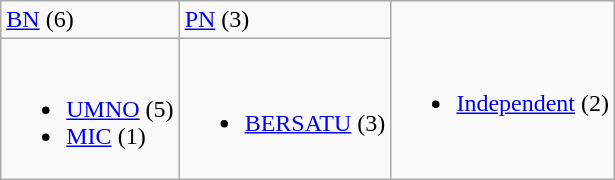<table class="wikitable">
<tr>
<td> <a href='#'>BN</a> (6)</td>
<td> <a href='#'>PN</a> (3)</td>
<td rowspan="2"><br><ul><li> <a href='#'>Independent</a> (2)</li></ul></td>
</tr>
<tr>
<td><br><ul><li> <a href='#'>UMNO</a> (5)</li><li> <a href='#'>MIC</a> (1)</li></ul></td>
<td><br><ul><li> <a href='#'>BERSATU</a> (3)</li></ul></td>
</tr>
</table>
